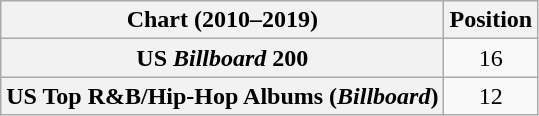<table class="wikitable sortable plainrowheaders" style="text-align:center">
<tr>
<th scope="col">Chart (2010–2019)</th>
<th scope="col">Position</th>
</tr>
<tr>
<th scope="row">US <em>Billboard</em> 200</th>
<td>16</td>
</tr>
<tr>
<th scope="row">US Top R&B/Hip-Hop Albums (<em>Billboard</em>)</th>
<td>12</td>
</tr>
</table>
